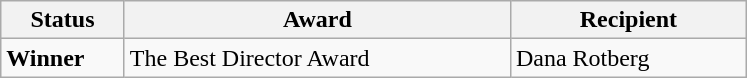<table class="wikitable">
<tr>
<th>Status</th>
<th>Award</th>
<th>Recipient</th>
</tr>
<tr>
<td width="75"><strong>Winner</strong></td>
<td width="250">The Best Director Award</td>
<td width="150">Dana Rotberg</td>
</tr>
</table>
